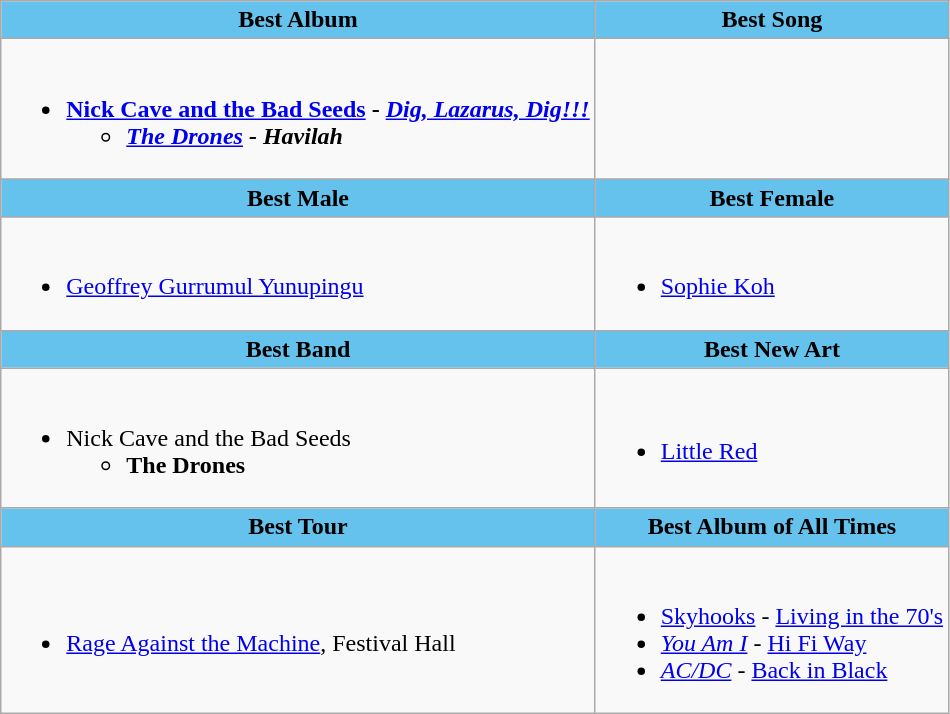<table class=wikitable style="width="100%">
<tr>
<th style="background:#64C2ED; width=;"50%">Best Album</th>
<th style="background:#64C2ED; width=;"50%">Best Song</th>
</tr>
<tr>
<td><br><ul><li><strong><a href='#'>Nick Cave and the Bad Seeds</a> - <em><a href='#'>Dig, Lazarus, Dig!!!</a><strong><em><ul><li><a href='#'>The Drones</a> - </em>Havilah<em></li></ul></li></ul></td>
<td></td>
</tr>
<tr>
<th style="background:#64C2ED; width=;"50%">Best Male</th>
<th style="background:#64C2ED; width=;"50%">Best Female</th>
</tr>
<tr>
<td><br><ul><li><a href='#'>Geoffrey Gurrumul Yunupingu</a></li></ul></td>
<td><br><ul><li><a href='#'>Sophie Koh</a></li></ul></td>
</tr>
<tr>
<th style="background:#64C2ED; width=;"50%">Best Band</th>
<th style="background:#64C2ED; width=;"50%">Best New Art</th>
</tr>
<tr>
<td><br><ul><li></strong>Nick Cave and the Bad Seeds<strong><ul><li>The Drones</li></ul></li></ul></td>
<td><br><ul><li><a href='#'>Little Red</a></li></ul></td>
</tr>
<tr>
<th style="background:#64C2ED; width=;"50%">Best Tour</th>
<th style="background:#64C2ED; width=;"50%">Best Album of All Times</th>
</tr>
<tr>
<td><br><ul><li><a href='#'>Rage Against the Machine</a>, Festival Hall</li></ul></td>
<td><br><ul><li><a href='#'>Skyhooks</a> - </em><a href='#'>Living in the 70's</a><em></li><li><a href='#'>You Am I</a> - </em><a href='#'>Hi Fi Way</a><em></li><li><a href='#'>AC/DC</a> - </em><a href='#'>Back in Black</a><em></li></ul></td>
</tr>
</table>
